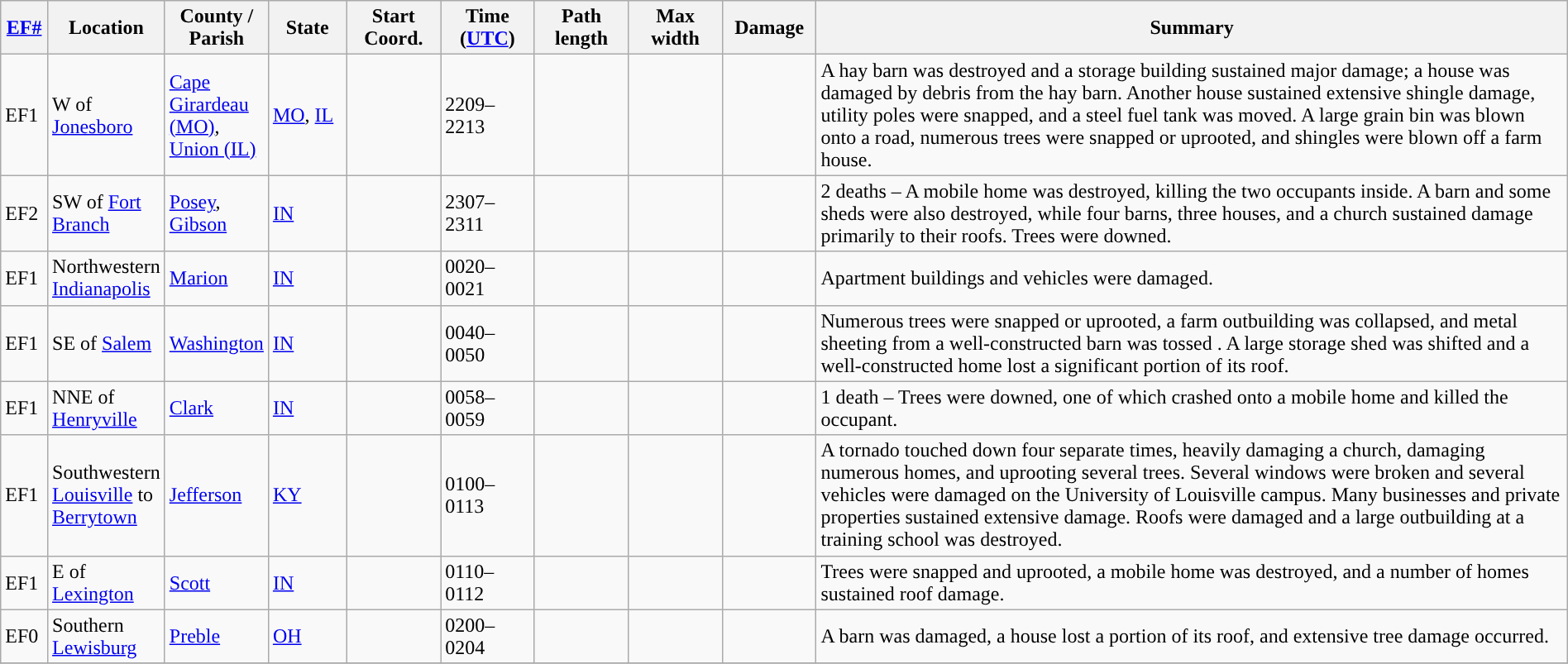<table class="wikitable sortable" style="width:100%;">
<tr>
<th scope="col" width="3%" align="center"><a href='#'>EF#</a></th>
<th scope="col" width="7%" align="center" class="unsortable">Location</th>
<th scope="col" width="6%" align="center" class="unsortable">County / Parish</th>
<th scope="col" width="5%" align="center">State</th>
<th scope="col" width="6%" align="center">Start Coord.</th>
<th scope="col" width="6%" align="center">Time (<a href='#'>UTC</a>)</th>
<th scope="col" width="6%" align="center">Path length</th>
<th scope="col" width="6%" align="center">Max width</th>
<th scope="col" width="6%" align="center">Damage</th>
<th scope="col" width="48%" class="unsortable" align="center">Summary</th>
</tr>
<tr>
<td>EF1</td>
<td>W of <a href='#'>Jonesboro</a></td>
<td><a href='#'>Cape Girardeau (MO)</a>, <a href='#'>Union (IL)</a></td>
<td><a href='#'>MO</a>, <a href='#'>IL</a></td>
<td></td>
<td>2209–2213</td>
<td></td>
<td></td>
<td></td>
<td>A hay barn was destroyed and a storage building sustained major damage; a house was damaged by debris from the hay barn. Another house sustained extensive shingle damage, utility poles were snapped, and a  steel fuel tank was moved. A large grain bin was blown onto a road, numerous trees were snapped or uprooted, and shingles were blown off a farm house.</td>
</tr>
<tr>
<td>EF2</td>
<td>SW of <a href='#'>Fort Branch</a></td>
<td><a href='#'>Posey</a>, <a href='#'>Gibson</a></td>
<td><a href='#'>IN</a></td>
<td></td>
<td>2307–2311</td>
<td></td>
<td></td>
<td></td>
<td>2 deaths – A mobile home was destroyed, killing the two occupants inside. A barn and some sheds were also destroyed, while four barns, three houses, and a church sustained damage primarily to their roofs. Trees were downed.</td>
</tr>
<tr>
<td>EF1</td>
<td>Northwestern <a href='#'>Indianapolis</a></td>
<td><a href='#'>Marion</a></td>
<td><a href='#'>IN</a></td>
<td></td>
<td>0020–0021</td>
<td></td>
<td></td>
<td></td>
<td>Apartment buildings and vehicles were damaged.</td>
</tr>
<tr>
<td>EF1</td>
<td>SE of <a href='#'>Salem</a></td>
<td><a href='#'>Washington</a></td>
<td><a href='#'>IN</a></td>
<td></td>
<td>0040–0050</td>
<td></td>
<td></td>
<td></td>
<td>Numerous trees were snapped or uprooted, a farm outbuilding was collapsed, and metal sheeting from a well-constructed barn was tossed . A large storage shed was shifted and a well-constructed home lost a significant portion of its roof.</td>
</tr>
<tr>
<td>EF1</td>
<td>NNE of <a href='#'>Henryville</a></td>
<td><a href='#'>Clark</a></td>
<td><a href='#'>IN</a></td>
<td></td>
<td>0058–0059</td>
<td></td>
<td></td>
<td></td>
<td>1 death – Trees were downed, one of which crashed onto a mobile home and killed the occupant.</td>
</tr>
<tr>
<td>EF1</td>
<td>Southwestern <a href='#'>Louisville</a> to <a href='#'>Berrytown</a></td>
<td><a href='#'>Jefferson</a></td>
<td><a href='#'>KY</a></td>
<td></td>
<td>0100–0113</td>
<td></td>
<td></td>
<td></td>
<td>A tornado touched down four separate times, heavily damaging a church, damaging numerous homes, and uprooting several trees. Several windows were broken and several vehicles were damaged on the University of Louisville campus. Many businesses and private properties sustained extensive damage. Roofs were damaged and a large outbuilding at a training school was destroyed.</td>
</tr>
<tr>
<td>EF1</td>
<td>E of <a href='#'>Lexington</a></td>
<td><a href='#'>Scott</a></td>
<td><a href='#'>IN</a></td>
<td></td>
<td>0110–0112</td>
<td></td>
<td></td>
<td></td>
<td>Trees were snapped and uprooted, a mobile home was destroyed, and a number of homes sustained roof damage.</td>
</tr>
<tr>
<td>EF0</td>
<td>Southern <a href='#'>Lewisburg</a></td>
<td><a href='#'>Preble</a></td>
<td><a href='#'>OH</a></td>
<td></td>
<td>0200–0204</td>
<td></td>
<td></td>
<td></td>
<td>A barn was damaged, a house lost a portion of its roof, and extensive tree damage occurred.</td>
</tr>
<tr>
</tr>
</table>
